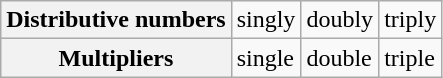<table class="wikitable floatright">
<tr>
<th>Distributive numbers</th>
<td>singly</td>
<td>doubly</td>
<td>triply</td>
</tr>
<tr>
<th>Multipliers</th>
<td>single</td>
<td>double</td>
<td>triple</td>
</tr>
</table>
